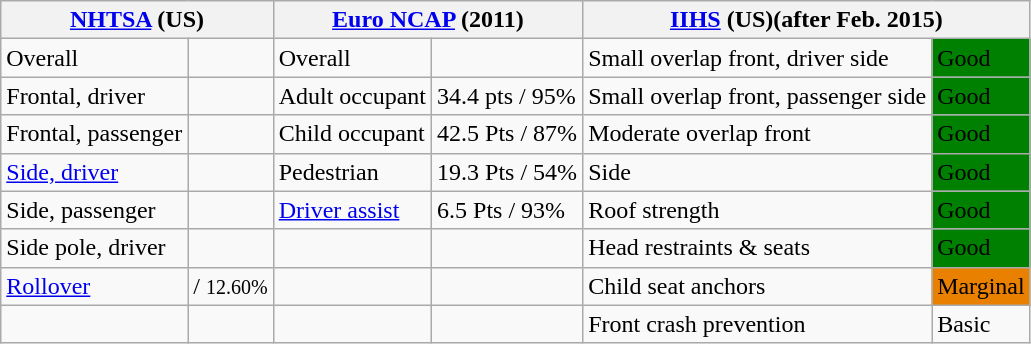<table class="wikitable">
<tr>
<th colspan=2><a href='#'>NHTSA</a> (US)</th>
<th colspan=2><a href='#'>Euro NCAP</a> (2011)</th>
<th colspan=2><a href='#'>IIHS</a> (US)(after Feb. 2015)</th>
</tr>
<tr>
<td>Overall</td>
<td></td>
<td>Overall</td>
<td></td>
<td>Small overlap front, driver side</td>
<td style="background: green">Good</td>
</tr>
<tr>
<td>Frontal, driver</td>
<td></td>
<td>Adult occupant</td>
<td>34.4 pts / 95%</td>
<td>Small overlap front, passenger side</td>
<td style="background: green">Good</td>
</tr>
<tr>
<td>Frontal, passenger</td>
<td></td>
<td>Child occupant</td>
<td>42.5 Pts / 87%</td>
<td>Moderate overlap front</td>
<td style="background: green">Good</td>
</tr>
<tr>
<td><a href='#'>Side, driver</a></td>
<td></td>
<td>Pedestrian</td>
<td>19.3 Pts / 54%</td>
<td>Side</td>
<td style="background: green">Good</td>
</tr>
<tr>
<td>Side, passenger</td>
<td></td>
<td><a href='#'>Driver assist</a></td>
<td>6.5 Pts / 93%</td>
<td>Roof strength</td>
<td style="background: green">Good</td>
</tr>
<tr>
<td>Side pole, driver</td>
<td></td>
<td></td>
<td></td>
<td>Head restraints & seats</td>
<td style="background: green">Good</td>
</tr>
<tr>
<td><a href='#'>Rollover</a></td>
<td> / <small>12.60%</small></td>
<td></td>
<td></td>
<td>Child seat anchors</td>
<td style="background: #ea8000">Marginal</td>
</tr>
<tr>
<td></td>
<td></td>
<td></td>
<td></td>
<td>Front crash prevention</td>
<td>Basic</td>
</tr>
</table>
